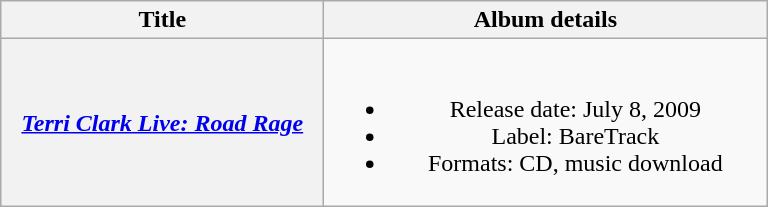<table class="wikitable plainrowheaders" style="text-align:center;">
<tr>
<th style="width:13em;">Title</th>
<th style="width:18em;">Album details</th>
</tr>
<tr>
<th scope="row"><em><a href='#'>Terri Clark Live: Road Rage</a></em></th>
<td><br><ul><li>Release date: July 8, 2009</li><li>Label: BareTrack</li><li>Formats: CD, music download</li></ul></td>
</tr>
</table>
